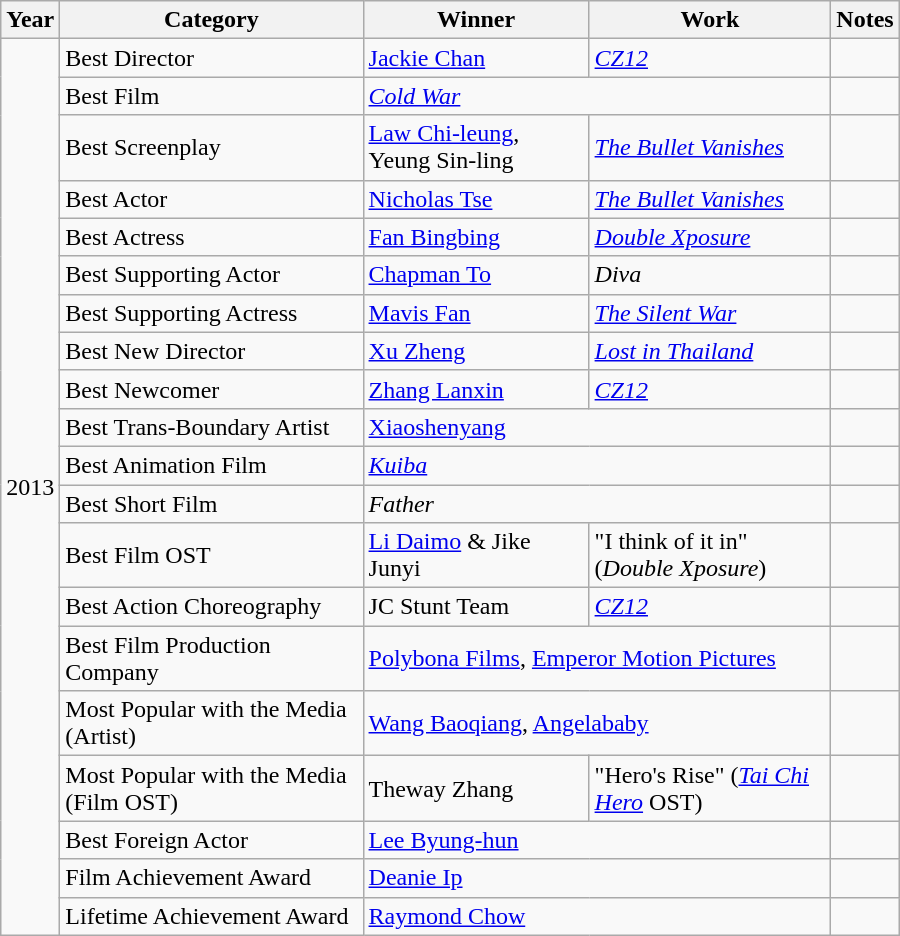<table class="wikitable" style="width:600px">
<tr>
<th>Year</th>
<th>Category</th>
<th>Winner</th>
<th>Work</th>
<th>Notes</th>
</tr>
<tr>
<td rowspan=20>2013</td>
<td>Best Director</td>
<td><a href='#'>Jackie Chan</a></td>
<td><em><a href='#'>CZ12</a></em></td>
<td></td>
</tr>
<tr>
<td>Best Film</td>
<td colspan=2><em><a href='#'>Cold War</a></em></td>
<td></td>
</tr>
<tr>
<td>Best Screenplay</td>
<td><a href='#'>Law Chi-leung</a>, Yeung Sin-ling</td>
<td><em><a href='#'>The Bullet Vanishes</a></em></td>
<td></td>
</tr>
<tr>
<td>Best Actor</td>
<td><a href='#'>Nicholas Tse</a></td>
<td><em><a href='#'>The Bullet Vanishes</a></em></td>
<td></td>
</tr>
<tr>
<td>Best Actress</td>
<td><a href='#'>Fan Bingbing</a></td>
<td><em><a href='#'>Double Xposure</a></em></td>
<td></td>
</tr>
<tr>
<td>Best Supporting Actor</td>
<td><a href='#'>Chapman To</a></td>
<td><em>Diva</em></td>
<td></td>
</tr>
<tr>
<td>Best Supporting Actress</td>
<td><a href='#'>Mavis Fan</a></td>
<td><em><a href='#'>The Silent War</a></em></td>
<td></td>
</tr>
<tr>
<td>Best New Director</td>
<td><a href='#'>Xu Zheng</a></td>
<td><em><a href='#'>Lost in Thailand</a></em></td>
<td></td>
</tr>
<tr>
<td>Best Newcomer</td>
<td><a href='#'>Zhang Lanxin</a></td>
<td><em><a href='#'>CZ12</a></em></td>
<td></td>
</tr>
<tr>
<td>Best Trans-Boundary Artist</td>
<td colspan=2><a href='#'>Xiaoshenyang</a></td>
<td></td>
</tr>
<tr>
<td>Best Animation Film</td>
<td colspan=2><em><a href='#'>Kuiba</a></em></td>
<td></td>
</tr>
<tr>
<td>Best Short Film</td>
<td colspan=2><em>Father</em></td>
<td></td>
</tr>
<tr>
<td>Best Film OST</td>
<td><a href='#'>Li Daimo</a> & Jike Junyi</td>
<td>"I think of it in" (<em>Double Xposure</em>)</td>
<td></td>
</tr>
<tr>
<td>Best Action Choreography</td>
<td>JC Stunt Team</td>
<td><em><a href='#'>CZ12</a></em></td>
<td></td>
</tr>
<tr>
<td>Best Film Production Company</td>
<td colspan=2><a href='#'>Polybona Films</a>, <a href='#'>Emperor Motion Pictures</a></td>
<td></td>
</tr>
<tr>
<td>Most Popular with the Media (Artist)</td>
<td colspan=2><a href='#'>Wang Baoqiang</a>, <a href='#'>Angelababy</a></td>
<td></td>
</tr>
<tr>
<td>Most Popular with the Media (Film OST)</td>
<td>Theway Zhang</td>
<td>"Hero's Rise" (<em><a href='#'>Tai Chi Hero</a></em> OST)</td>
<td></td>
</tr>
<tr>
<td>Best Foreign Actor</td>
<td colspan=2><a href='#'>Lee Byung-hun</a></td>
<td></td>
</tr>
<tr>
<td>Film Achievement Award</td>
<td colspan=2><a href='#'>Deanie Ip</a></td>
<td></td>
</tr>
<tr>
<td>Lifetime Achievement Award</td>
<td colspan=2><a href='#'>Raymond Chow</a></td>
<td></td>
</tr>
</table>
